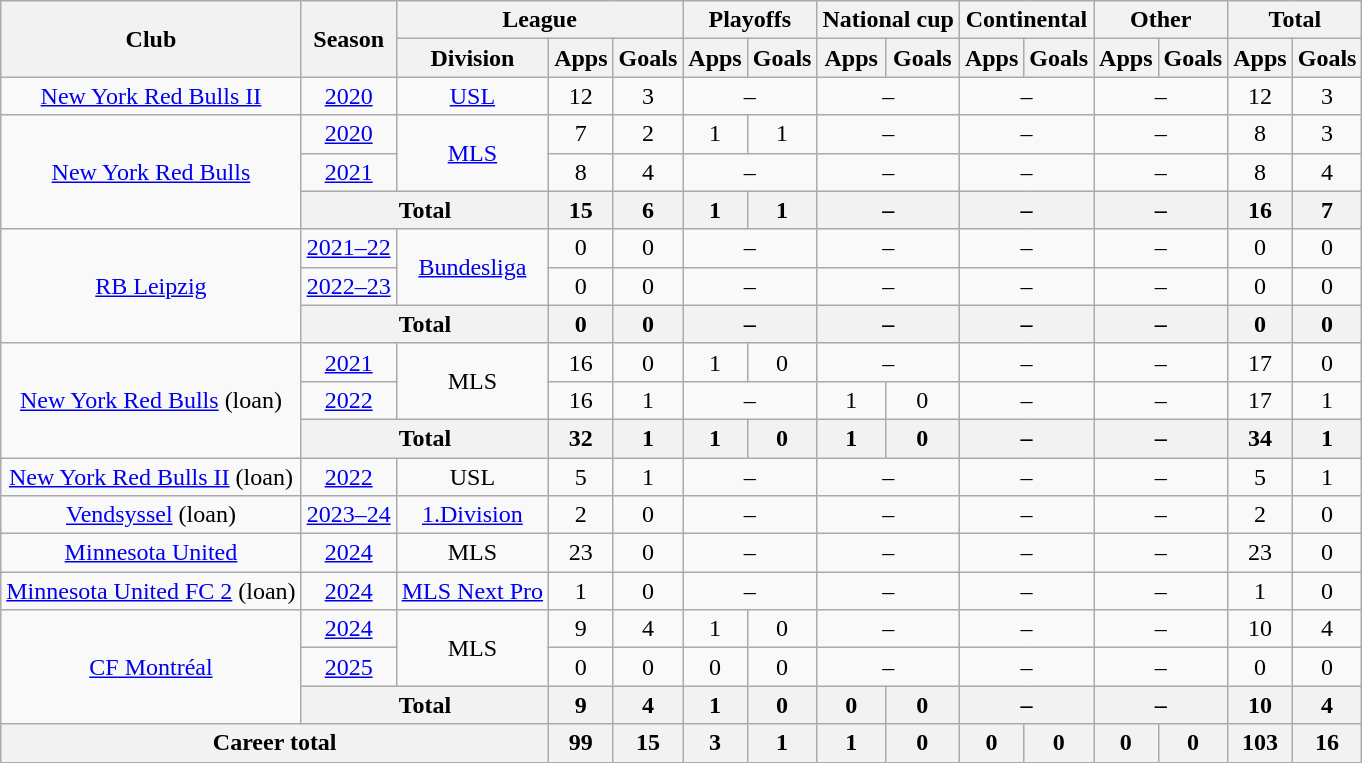<table class="wikitable" style="text-align: center;">
<tr>
<th rowspan="2">Club</th>
<th rowspan="2">Season</th>
<th colspan="3">League</th>
<th colspan="2">Playoffs</th>
<th colspan="2">National cup</th>
<th colspan="2">Continental</th>
<th colspan="2">Other</th>
<th colspan="2">Total</th>
</tr>
<tr>
<th>Division</th>
<th>Apps</th>
<th>Goals</th>
<th>Apps</th>
<th>Goals</th>
<th>Apps</th>
<th>Goals</th>
<th>Apps</th>
<th>Goals</th>
<th>Apps</th>
<th>Goals</th>
<th>Apps</th>
<th>Goals</th>
</tr>
<tr>
<td><a href='#'>New York Red Bulls II</a></td>
<td><a href='#'>2020</a></td>
<td><a href='#'>USL</a></td>
<td>12</td>
<td>3</td>
<td colspan="2">–</td>
<td colspan="2">–</td>
<td colspan="2">–</td>
<td colspan="2">–</td>
<td>12</td>
<td>3</td>
</tr>
<tr>
<td rowspan="3"><a href='#'>New York Red Bulls</a></td>
<td><a href='#'>2020</a></td>
<td rowspan=2><a href='#'>MLS</a></td>
<td>7</td>
<td>2</td>
<td>1</td>
<td>1</td>
<td colspan="2">–</td>
<td colspan="2">–</td>
<td colspan="2">–</td>
<td>8</td>
<td>3</td>
</tr>
<tr>
<td><a href='#'>2021</a></td>
<td>8</td>
<td>4</td>
<td colspan="2">–</td>
<td colspan="2">–</td>
<td colspan="2">–</td>
<td colspan="2">–</td>
<td>8</td>
<td>4</td>
</tr>
<tr>
<th colspan="2">Total</th>
<th>15</th>
<th>6</th>
<th>1</th>
<th>1</th>
<th colspan="2">–</th>
<th colspan="2">–</th>
<th colspan="2">–</th>
<th>16</th>
<th>7</th>
</tr>
<tr>
<td rowspan="3"><a href='#'>RB Leipzig</a></td>
<td><a href='#'>2021–22</a></td>
<td rowspan=2><a href='#'>Bundesliga</a></td>
<td>0</td>
<td>0</td>
<td colspan="2">–</td>
<td colspan="2">–</td>
<td colspan="2">–</td>
<td colspan="2">–</td>
<td>0</td>
<td>0</td>
</tr>
<tr>
<td><a href='#'>2022–23</a></td>
<td>0</td>
<td>0</td>
<td colspan="2">–</td>
<td colspan="2">–</td>
<td colspan="2">–</td>
<td colspan="2">–</td>
<td>0</td>
<td>0</td>
</tr>
<tr>
<th colspan="2">Total</th>
<th>0</th>
<th>0</th>
<th colspan="2">–</th>
<th colspan="2">–</th>
<th colspan="2">–</th>
<th colspan="2">–</th>
<th>0</th>
<th>0</th>
</tr>
<tr>
<td rowspan="3"><a href='#'>New York Red Bulls</a> (loan)</td>
<td><a href='#'>2021</a></td>
<td rowspan=2>MLS</td>
<td>16</td>
<td>0</td>
<td>1</td>
<td>0</td>
<td colspan="2">–</td>
<td colspan="2">–</td>
<td colspan="2">–</td>
<td>17</td>
<td>0</td>
</tr>
<tr>
<td><a href='#'>2022</a></td>
<td>16</td>
<td>1</td>
<td colspan="2">–</td>
<td>1</td>
<td>0</td>
<td colspan="2">–</td>
<td colspan="2">–</td>
<td>17</td>
<td>1</td>
</tr>
<tr>
<th colspan="2">Total</th>
<th>32</th>
<th>1</th>
<th>1</th>
<th>0</th>
<th>1</th>
<th>0</th>
<th colspan="2">–</th>
<th colspan="2">–</th>
<th>34</th>
<th>1</th>
</tr>
<tr>
<td><a href='#'>New York Red Bulls II</a> (loan)</td>
<td><a href='#'>2022</a></td>
<td>USL</td>
<td>5</td>
<td>1</td>
<td colspan="2">–</td>
<td colspan="2">–</td>
<td colspan="2">–</td>
<td colspan="2">–</td>
<td>5</td>
<td>1</td>
</tr>
<tr>
<td><a href='#'>Vendsyssel</a> (loan)</td>
<td><a href='#'>2023–24</a></td>
<td><a href='#'>1.Division</a></td>
<td>2</td>
<td>0</td>
<td colspan="2">–</td>
<td colspan="2">–</td>
<td colspan="2">–</td>
<td colspan="2">–</td>
<td>2</td>
<td>0</td>
</tr>
<tr>
<td><a href='#'>Minnesota United</a></td>
<td><a href='#'>2024</a></td>
<td>MLS</td>
<td>23</td>
<td>0</td>
<td colspan="2">–</td>
<td colspan="2">–</td>
<td colspan="2">–</td>
<td colspan="2">–</td>
<td>23</td>
<td>0</td>
</tr>
<tr>
<td><a href='#'>Minnesota United FC 2</a> (loan)</td>
<td><a href='#'>2024</a></td>
<td><a href='#'>MLS Next Pro</a></td>
<td>1</td>
<td>0</td>
<td colspan="2">–</td>
<td colspan="2">–</td>
<td colspan="2">–</td>
<td colspan="2">–</td>
<td>1</td>
<td>0</td>
</tr>
<tr>
<td rowspan="3"><a href='#'>CF Montréal</a></td>
<td><a href='#'>2024</a></td>
<td rowspan=2>MLS</td>
<td>9</td>
<td>4</td>
<td>1</td>
<td>0</td>
<td colspan="2">–</td>
<td colspan="2">–</td>
<td colspan="2">–</td>
<td>10</td>
<td>4</td>
</tr>
<tr>
<td><a href='#'>2025</a></td>
<td>0</td>
<td>0</td>
<td>0</td>
<td>0</td>
<td colspan="2">–</td>
<td colspan="2">–</td>
<td colspan="2">–</td>
<td>0</td>
<td>0</td>
</tr>
<tr>
<th colspan="2">Total</th>
<th>9</th>
<th>4</th>
<th>1</th>
<th>0</th>
<th>0</th>
<th>0</th>
<th colspan="2">–</th>
<th colspan="2">–</th>
<th>10</th>
<th>4</th>
</tr>
<tr>
<th colspan="3">Career total</th>
<th>99</th>
<th>15</th>
<th>3</th>
<th>1</th>
<th>1</th>
<th>0</th>
<th>0</th>
<th>0</th>
<th>0</th>
<th>0</th>
<th>103</th>
<th>16</th>
</tr>
</table>
